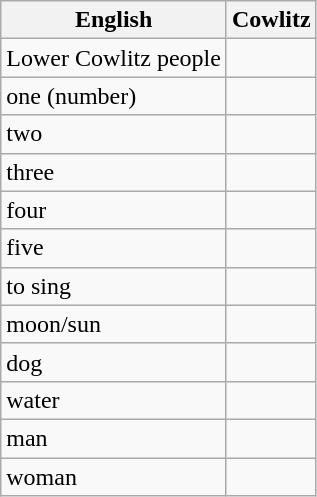<table class="wikitable">
<tr>
<th>English</th>
<th>Cowlitz</th>
</tr>
<tr>
<td>Lower Cowlitz people</td>
<td></td>
</tr>
<tr>
<td>one (number)</td>
<td></td>
</tr>
<tr>
<td>two</td>
<td></td>
</tr>
<tr>
<td>three</td>
<td></td>
</tr>
<tr>
<td>four</td>
<td></td>
</tr>
<tr>
<td>five</td>
<td></td>
</tr>
<tr>
<td>to sing</td>
<td></td>
</tr>
<tr>
<td>moon/sun</td>
<td></td>
</tr>
<tr>
<td>dog</td>
<td></td>
</tr>
<tr>
<td>water</td>
<td></td>
</tr>
<tr>
<td>man</td>
<td></td>
</tr>
<tr>
<td>woman</td>
<td></td>
</tr>
</table>
